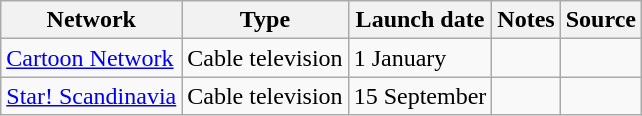<table class="wikitable sortable">
<tr>
<th>Network</th>
<th>Type</th>
<th>Launch date</th>
<th>Notes</th>
<th>Source</th>
</tr>
<tr>
<td><a href='#'>Cartoon Network</a></td>
<td>Cable television</td>
<td>1 January</td>
<td></td>
<td></td>
</tr>
<tr>
<td><a href='#'>Star! Scandinavia</a></td>
<td>Cable television</td>
<td>15 September</td>
<td></td>
<td></td>
</tr>
</table>
